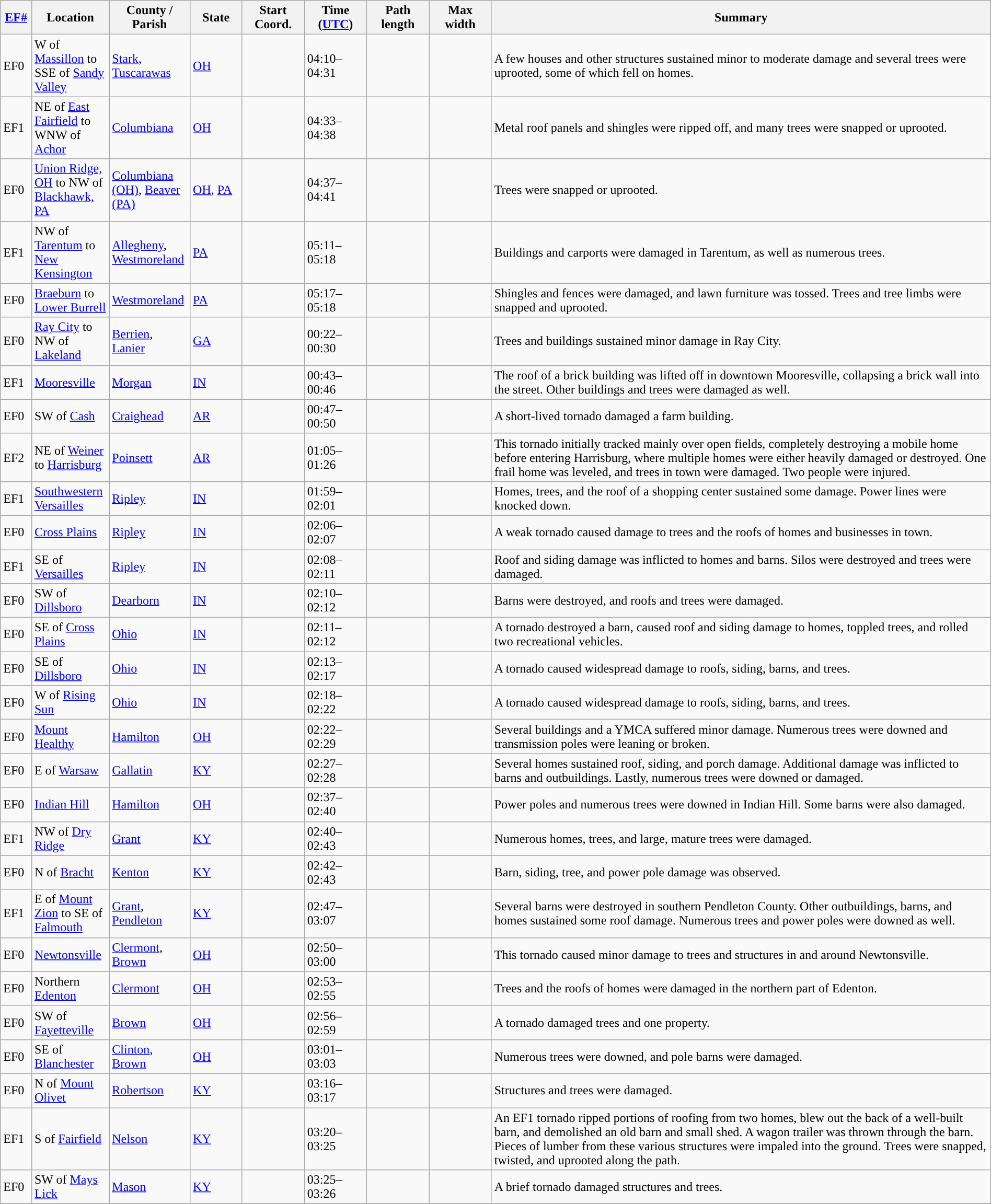<table class="wikitable sortable" style="width:100%;">
<tr>
<th scope="col"  style="width:3%; text-align:center;"><a href='#'>EF#</a></th>
<th scope="col"  style="width:7%; text-align:center;" class="unsortable">Location</th>
<th scope="col"  style="width:6%; text-align:center;" class="unsortable">County / Parish</th>
<th scope="col"  style="width:5%; text-align:center;">State</th>
<th scope="col"  style="width:6%; text-align:center;">Start Coord.</th>
<th scope="col"  style="width:6%; text-align:center;">Time (<a href='#'>UTC</a>)</th>
<th scope="col"  style="width:6%; text-align:center;">Path length</th>
<th scope="col"  style="width:6%; text-align:center;">Max width</th>
<th scope="col" class="unsortable" style="width:48%; text-align:center;">Summary</th>
</tr>
<tr>
<td>EF0</td>
<td>W of <a href='#'>Massillon</a> to SSE of <a href='#'>Sandy Valley</a></td>
<td><a href='#'>Stark</a>, <a href='#'>Tuscarawas</a></td>
<td><a href='#'>OH</a></td>
<td></td>
<td>04:10–04:31</td>
<td></td>
<td></td>
<td>A few houses and other structures sustained minor to moderate damage and several trees were uprooted, some of which fell on homes.</td>
</tr>
<tr>
<td>EF1</td>
<td>NE of <a href='#'>East Fairfield</a> to WNW of <a href='#'>Achor</a></td>
<td><a href='#'>Columbiana</a></td>
<td><a href='#'>OH</a></td>
<td></td>
<td>04:33–04:38</td>
<td></td>
<td></td>
<td>Metal roof panels and shingles were ripped off, and many trees were snapped or uprooted.</td>
</tr>
<tr>
<td>EF0</td>
<td><a href='#'>Union Ridge, OH</a> to NW of <a href='#'>Blackhawk, PA</a></td>
<td><a href='#'>Columbiana (OH)</a>, <a href='#'>Beaver (PA)</a></td>
<td><a href='#'>OH</a>, <a href='#'>PA</a></td>
<td></td>
<td>04:37–04:41</td>
<td></td>
<td></td>
<td>Trees were snapped or uprooted.</td>
</tr>
<tr>
<td>EF1</td>
<td>NW of <a href='#'>Tarentum</a> to <a href='#'>New Kensington</a></td>
<td><a href='#'>Allegheny</a>, <a href='#'>Westmoreland</a></td>
<td><a href='#'>PA</a></td>
<td></td>
<td>05:11–05:18</td>
<td></td>
<td></td>
<td>Buildings and carports were damaged in Tarentum, as well as numerous trees.</td>
</tr>
<tr>
<td>EF0</td>
<td><a href='#'>Braeburn</a> to <a href='#'>Lower Burrell</a></td>
<td><a href='#'>Westmoreland</a></td>
<td><a href='#'>PA</a></td>
<td></td>
<td>05:17–05:18</td>
<td></td>
<td></td>
<td>Shingles and fences were damaged, and lawn furniture was tossed. Trees and tree limbs were snapped and uprooted.</td>
</tr>
<tr>
<td>EF0</td>
<td><a href='#'>Ray City</a> to NW of <a href='#'>Lakeland</a></td>
<td><a href='#'>Berrien</a>, <a href='#'>Lanier</a></td>
<td><a href='#'>GA</a></td>
<td></td>
<td>00:22–00:30</td>
<td></td>
<td></td>
<td>Trees and buildings sustained minor damage in Ray City.</td>
</tr>
<tr>
<td>EF1</td>
<td><a href='#'>Mooresville</a></td>
<td><a href='#'>Morgan</a></td>
<td><a href='#'>IN</a></td>
<td></td>
<td>00:43–00:46</td>
<td></td>
<td></td>
<td>The roof of a brick building was lifted off in downtown Mooresville, collapsing a brick wall into the street. Other buildings and trees were damaged as well.</td>
</tr>
<tr>
<td>EF0</td>
<td>SW of <a href='#'>Cash</a></td>
<td><a href='#'>Craighead</a></td>
<td><a href='#'>AR</a></td>
<td></td>
<td>00:47–00:50</td>
<td></td>
<td></td>
<td>A short-lived tornado damaged a farm building.</td>
</tr>
<tr>
<td>EF2</td>
<td>NE of <a href='#'>Weiner</a> to <a href='#'>Harrisburg</a></td>
<td><a href='#'>Poinsett</a></td>
<td><a href='#'>AR</a></td>
<td></td>
<td>01:05–01:26</td>
<td></td>
<td></td>
<td>This tornado initially tracked mainly over open fields, completely destroying a mobile home before entering Harrisburg, where multiple homes were either heavily damaged or destroyed. One frail home was leveled, and trees in town were damaged. Two people were injured.</td>
</tr>
<tr>
<td>EF1</td>
<td><a href='#'>Southwestern Versailles</a></td>
<td><a href='#'>Ripley</a></td>
<td><a href='#'>IN</a></td>
<td></td>
<td>01:59–02:01</td>
<td></td>
<td></td>
<td>Homes, trees, and the roof of a shopping center sustained some damage. Power lines were knocked down.</td>
</tr>
<tr>
<td>EF0</td>
<td><a href='#'>Cross Plains</a></td>
<td><a href='#'>Ripley</a></td>
<td><a href='#'>IN</a></td>
<td></td>
<td>02:06–02:07</td>
<td></td>
<td></td>
<td>A weak tornado caused damage to trees and the roofs of homes and businesses in town.</td>
</tr>
<tr>
<td>EF1</td>
<td>SE of <a href='#'>Versailles</a></td>
<td><a href='#'>Ripley</a></td>
<td><a href='#'>IN</a></td>
<td></td>
<td>02:08–02:11</td>
<td></td>
<td></td>
<td>Roof and siding damage was inflicted to homes and barns. Silos were destroyed and trees were damaged.</td>
</tr>
<tr>
<td>EF0</td>
<td>SW of <a href='#'>Dillsboro</a></td>
<td><a href='#'>Dearborn</a></td>
<td><a href='#'>IN</a></td>
<td></td>
<td>02:10–02:12</td>
<td></td>
<td></td>
<td>Barns were destroyed, and roofs and trees were damaged.</td>
</tr>
<tr>
<td>EF0</td>
<td>SE of <a href='#'>Cross Plains</a></td>
<td><a href='#'>Ohio</a></td>
<td><a href='#'>IN</a></td>
<td></td>
<td>02:11–02:12</td>
<td></td>
<td></td>
<td>A tornado destroyed a barn, caused roof and siding damage to homes, toppled trees, and rolled two recreational vehicles.</td>
</tr>
<tr>
<td>EF0</td>
<td>SE of <a href='#'>Dillsboro</a></td>
<td><a href='#'>Ohio</a></td>
<td><a href='#'>IN</a></td>
<td></td>
<td>02:13–02:17</td>
<td></td>
<td></td>
<td>A tornado caused widespread damage to roofs, siding, barns, and trees.</td>
</tr>
<tr>
<td>EF0</td>
<td>W of <a href='#'>Rising Sun</a></td>
<td><a href='#'>Ohio</a></td>
<td><a href='#'>IN</a></td>
<td></td>
<td>02:18–02:22 </td>
<td></td>
<td></td>
<td>A tornado caused widespread damage to roofs, siding, barns, and trees.</td>
</tr>
<tr>
<td>EF0</td>
<td><a href='#'>Mount Healthy</a></td>
<td><a href='#'>Hamilton</a></td>
<td><a href='#'>OH</a></td>
<td></td>
<td>02:22–02:29</td>
<td></td>
<td></td>
<td>Several buildings and a YMCA suffered minor damage. Numerous trees were downed and transmission poles were leaning or broken.</td>
</tr>
<tr>
<td>EF0</td>
<td>E of <a href='#'>Warsaw</a></td>
<td><a href='#'>Gallatin</a></td>
<td><a href='#'>KY</a></td>
<td></td>
<td>02:27–02:28</td>
<td></td>
<td></td>
<td>Several homes sustained roof, siding, and porch damage. Additional damage was inflicted to barns and outbuildings. Lastly, numerous trees were downed or damaged.</td>
</tr>
<tr>
<td>EF0</td>
<td><a href='#'>Indian Hill</a></td>
<td><a href='#'>Hamilton</a></td>
<td><a href='#'>OH</a></td>
<td></td>
<td>02:37–02:40</td>
<td></td>
<td></td>
<td>Power poles and numerous trees were downed in Indian Hill. Some barns were also damaged.</td>
</tr>
<tr>
<td>EF1</td>
<td>NW of <a href='#'>Dry Ridge</a></td>
<td><a href='#'>Grant</a></td>
<td><a href='#'>KY</a></td>
<td></td>
<td>02:40–02:43</td>
<td></td>
<td></td>
<td>Numerous homes, trees, and large, mature trees were damaged.</td>
</tr>
<tr>
<td>EF0</td>
<td>N of <a href='#'>Bracht</a></td>
<td><a href='#'>Kenton</a></td>
<td><a href='#'>KY</a></td>
<td></td>
<td>02:42–02:43</td>
<td></td>
<td></td>
<td>Barn, siding, tree, and power pole damage was observed.</td>
</tr>
<tr>
<td>EF1</td>
<td>E of <a href='#'>Mount Zion</a> to SE of <a href='#'>Falmouth</a></td>
<td><a href='#'>Grant</a>, <a href='#'>Pendleton</a></td>
<td><a href='#'>KY</a></td>
<td></td>
<td>02:47–03:07</td>
<td></td>
<td></td>
<td>Several barns were destroyed in southern Pendleton County. Other outbuildings, barns, and homes sustained some roof damage. Numerous trees and power poles were downed as well.</td>
</tr>
<tr>
<td>EF0</td>
<td><a href='#'>Newtonsville</a></td>
<td><a href='#'>Clermont</a>, <a href='#'>Brown</a></td>
<td><a href='#'>OH</a></td>
<td></td>
<td>02:50–03:00</td>
<td></td>
<td></td>
<td>This tornado caused minor damage to trees and structures in and around Newtonsville.</td>
</tr>
<tr>
<td>EF0</td>
<td>Northern <a href='#'>Edenton</a></td>
<td><a href='#'>Clermont</a></td>
<td><a href='#'>OH</a></td>
<td></td>
<td>02:53–02:55</td>
<td></td>
<td></td>
<td>Trees and the roofs of homes were damaged in the northern part of Edenton.</td>
</tr>
<tr>
<td>EF0</td>
<td>SW of <a href='#'>Fayetteville</a></td>
<td><a href='#'>Brown</a></td>
<td><a href='#'>OH</a></td>
<td></td>
<td>02:56–02:59</td>
<td></td>
<td></td>
<td>A tornado damaged trees and one property.</td>
</tr>
<tr>
<td>EF0</td>
<td>SE of <a href='#'>Blanchester</a></td>
<td><a href='#'>Clinton</a>, <a href='#'>Brown</a></td>
<td><a href='#'>OH</a></td>
<td></td>
<td>03:01–03:03</td>
<td></td>
<td></td>
<td>Numerous trees were downed, and pole barns were damaged.</td>
</tr>
<tr>
<td>EF0</td>
<td>N of <a href='#'>Mount Olivet</a></td>
<td><a href='#'>Robertson</a></td>
<td><a href='#'>KY</a></td>
<td></td>
<td>03:16–03:17</td>
<td></td>
<td></td>
<td>Structures and trees were damaged.</td>
</tr>
<tr>
<td>EF1</td>
<td>S of <a href='#'>Fairfield</a></td>
<td><a href='#'>Nelson</a></td>
<td><a href='#'>KY</a></td>
<td></td>
<td>03:20–03:25</td>
<td></td>
<td></td>
<td>An EF1 tornado ripped portions of roofing from two homes, blew out the back of a well-built barn, and demolished an old barn and small shed. A wagon trailer was thrown through the barn. Pieces of lumber from these various structures were impaled into the ground. Trees were snapped, twisted, and uprooted along the path.</td>
</tr>
<tr>
<td>EF0</td>
<td>SW of <a href='#'>Mays Lick</a></td>
<td><a href='#'>Mason</a></td>
<td><a href='#'>KY</a></td>
<td></td>
<td>03:25–03:26</td>
<td></td>
<td></td>
<td>A brief tornado damaged structures and trees.</td>
</tr>
<tr>
</tr>
</table>
